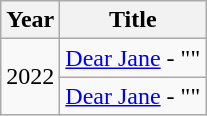<table class="wikitable sortable">
<tr>
<th>Year</th>
<th>Title</th>
</tr>
<tr>
<td rowspan="2">2022</td>
<td><a href='#'>Dear Jane</a> - ""</td>
</tr>
<tr>
<td><a href='#'>Dear Jane</a> - ""</td>
</tr>
</table>
